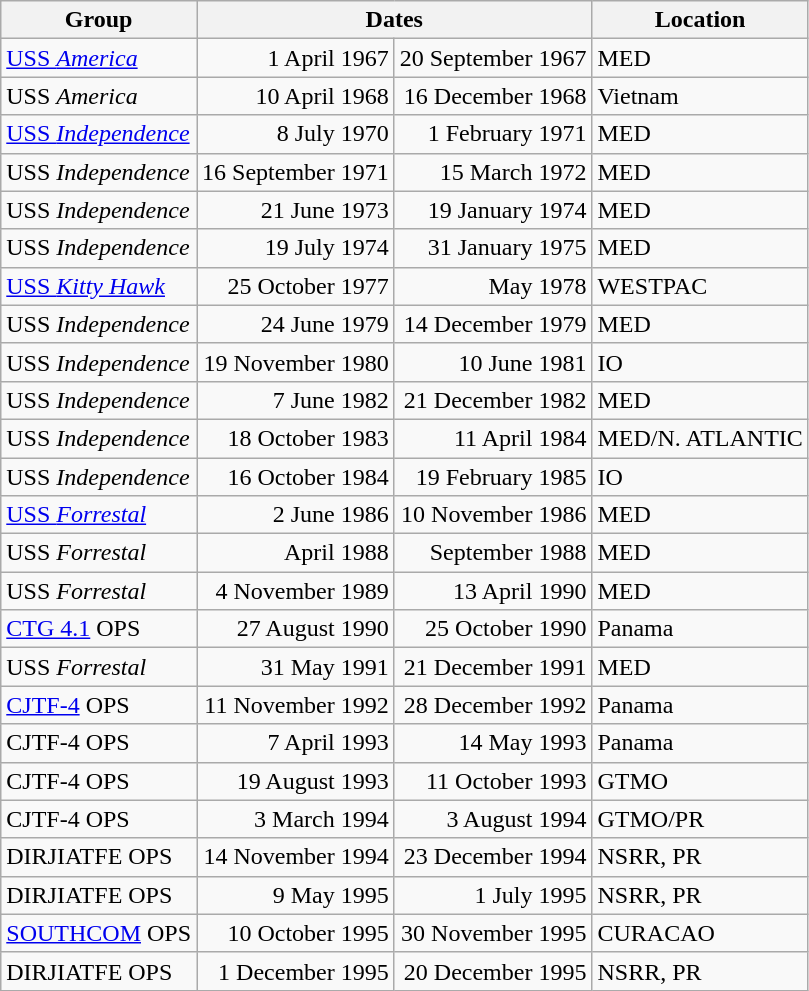<table class="wikitable">
<tr>
<th>Group</th>
<th colspan="2">Dates</th>
<th>Location</th>
</tr>
<tr>
<td><a href='#'>USS <em>America</em></a></td>
<td align="right">1 April 1967</td>
<td align="right">20 September 1967</td>
<td>MED </td>
</tr>
<tr>
<td>USS <em>America</em></td>
<td align="right">10 April 1968</td>
<td align="right">16 December 1968</td>
<td>Vietnam</td>
</tr>
<tr>
<td><a href='#'>USS <em>Independence</em></a></td>
<td align="right">8 July 1970</td>
<td align="right">1 February 1971</td>
<td>MED</td>
</tr>
<tr>
<td>USS <em>Independence</em></td>
<td align="right">16 September 1971</td>
<td align="right">15 March 1972</td>
<td>MED</td>
</tr>
<tr>
<td>USS <em>Independence</em></td>
<td align="right">21 June 1973</td>
<td align="right">19 January 1974</td>
<td>MED</td>
</tr>
<tr>
<td>USS <em>Independence</em></td>
<td align="right">19 July 1974</td>
<td align="right">31 January 1975</td>
<td>MED</td>
</tr>
<tr>
<td><a href='#'>USS <em>Kitty Hawk</em></a></td>
<td align="right">25 October 1977</td>
<td align="right">May 1978</td>
<td>WESTPAC</td>
</tr>
<tr>
<td>USS <em>Independence</em></td>
<td align="right">24 June 1979</td>
<td align="right">14 December 1979</td>
<td>MED</td>
</tr>
<tr>
<td>USS <em>Independence</em></td>
<td align="right">19 November 1980</td>
<td align="right">10 June 1981</td>
<td>IO</td>
</tr>
<tr>
<td>USS <em>Independence</em></td>
<td align="right">7 June 1982</td>
<td align="right">21 December 1982</td>
<td>MED</td>
</tr>
<tr>
<td>USS <em>Independence</em></td>
<td align="right">18 October 1983</td>
<td align="right">11 April 1984</td>
<td>MED/N. ATLANTIC</td>
</tr>
<tr>
<td>USS <em>Independence</em></td>
<td align="right">16 October 1984</td>
<td align="right">19 February 1985</td>
<td>IO</td>
</tr>
<tr>
<td><a href='#'>USS <em>Forrestal</em></a></td>
<td align="right">2 June 1986</td>
<td align="right">10 November 1986</td>
<td>MED</td>
</tr>
<tr>
<td>USS <em>Forrestal</em></td>
<td align="right">April 1988</td>
<td align="right">September 1988</td>
<td>MED</td>
</tr>
<tr>
<td>USS <em>Forrestal</em></td>
<td align="right">4 November 1989</td>
<td align="right">13 April 1990</td>
<td>MED</td>
</tr>
<tr>
<td><a href='#'>CTG 4.1</a> OPS</td>
<td align="right">27 August 1990</td>
<td align="right">25 October 1990</td>
<td>Panama</td>
</tr>
<tr>
<td>USS <em>Forrestal</em></td>
<td align="right">31 May 1991</td>
<td align="right">21 December 1991</td>
<td>MED</td>
</tr>
<tr>
<td><a href='#'>CJTF-4</a> OPS</td>
<td align="right">11 November 1992</td>
<td align="right">28 December 1992</td>
<td>Panama</td>
</tr>
<tr>
<td>CJTF-4 OPS</td>
<td align="right">7 April 1993</td>
<td align="right">14 May 1993</td>
<td>Panama</td>
</tr>
<tr>
<td>CJTF-4 OPS</td>
<td align="right">19 August 1993</td>
<td align="right">11 October 1993</td>
<td>GTMO</td>
</tr>
<tr>
<td>CJTF-4 OPS</td>
<td align="right">3 March 1994</td>
<td align="right">3 August 1994</td>
<td>GTMO/PR</td>
</tr>
<tr>
<td>DIRJIATFE OPS</td>
<td align="right">14 November 1994</td>
<td align="right">23 December 1994</td>
<td>NSRR, PR</td>
</tr>
<tr>
<td>DIRJIATFE OPS</td>
<td align="right">9 May 1995</td>
<td align="right">1 July 1995</td>
<td>NSRR, PR</td>
</tr>
<tr>
<td><a href='#'>SOUTHCOM</a> OPS</td>
<td align="right">10 October 1995</td>
<td align="right">30 November 1995</td>
<td>CURACAO</td>
</tr>
<tr>
<td>DIRJIATFE OPS</td>
<td align="right">1 December 1995</td>
<td align="right">20 December 1995</td>
<td>NSRR, PR</td>
</tr>
</table>
